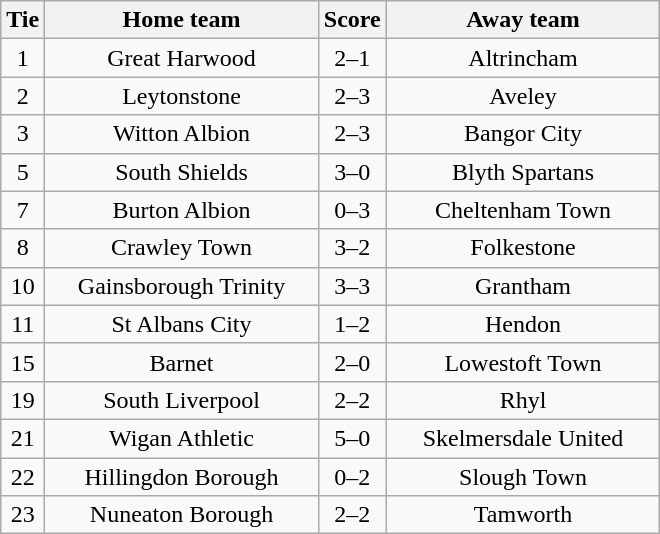<table class="wikitable" style="text-align:center;">
<tr>
<th width=20>Tie</th>
<th width=175>Home team</th>
<th width=20>Score</th>
<th width=175>Away team</th>
</tr>
<tr>
<td>1</td>
<td>Great Harwood</td>
<td>2–1</td>
<td>Altrincham</td>
</tr>
<tr>
<td>2</td>
<td>Leytonstone</td>
<td>2–3</td>
<td>Aveley</td>
</tr>
<tr>
<td>3</td>
<td>Witton Albion</td>
<td>2–3</td>
<td>Bangor City</td>
</tr>
<tr>
<td>5</td>
<td>South Shields</td>
<td>3–0</td>
<td>Blyth Spartans</td>
</tr>
<tr>
<td>7</td>
<td>Burton Albion</td>
<td>0–3</td>
<td>Cheltenham Town</td>
</tr>
<tr>
<td>8</td>
<td>Crawley Town</td>
<td>3–2</td>
<td>Folkestone</td>
</tr>
<tr>
<td>10</td>
<td>Gainsborough Trinity</td>
<td>3–3</td>
<td>Grantham</td>
</tr>
<tr>
<td>11</td>
<td>St Albans City</td>
<td>1–2</td>
<td>Hendon</td>
</tr>
<tr>
<td>15</td>
<td>Barnet</td>
<td>2–0</td>
<td>Lowestoft Town</td>
</tr>
<tr>
<td>19</td>
<td>South Liverpool</td>
<td>2–2</td>
<td>Rhyl</td>
</tr>
<tr>
<td>21</td>
<td>Wigan Athletic</td>
<td>5–0</td>
<td>Skelmersdale United</td>
</tr>
<tr>
<td>22</td>
<td>Hillingdon Borough</td>
<td>0–2</td>
<td>Slough Town</td>
</tr>
<tr>
<td>23</td>
<td>Nuneaton Borough</td>
<td>2–2</td>
<td>Tamworth</td>
</tr>
</table>
